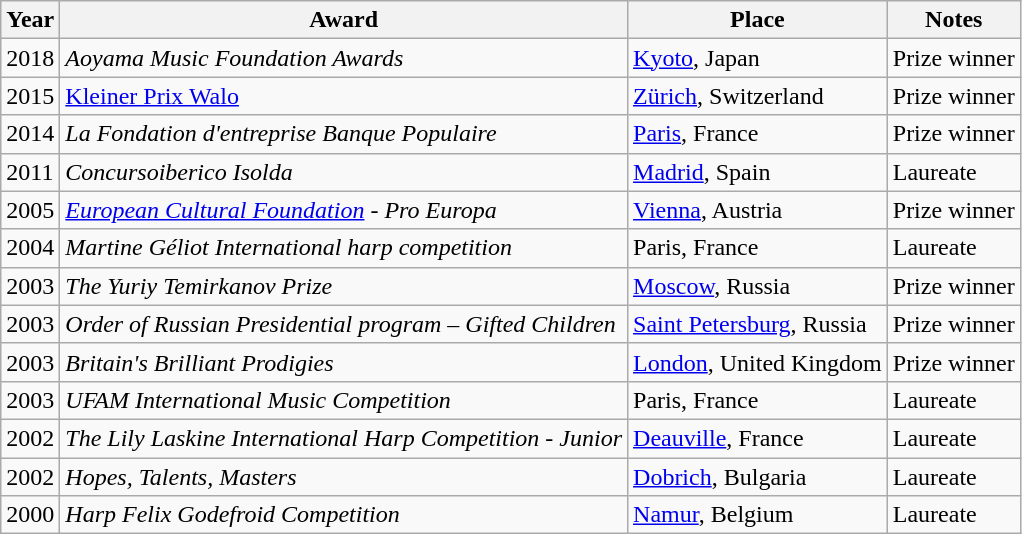<table class="wikitable">
<tr>
<th>Year</th>
<th>Award</th>
<th>Place</th>
<th>Notes</th>
</tr>
<tr>
<td>2018</td>
<td><em>Aoyama Music Foundation Awards</em></td>
<td><a href='#'>Kyoto</a>, Japan</td>
<td>Prize winner</td>
</tr>
<tr>
<td>2015</td>
<td><a href='#'>Kleiner Prix Walo</a></td>
<td><a href='#'>Zürich</a>, Switzerland</td>
<td>Prize winner</td>
</tr>
<tr>
<td>2014</td>
<td><em>La Fondation d'entreprise Banque Populaire</em></td>
<td><a href='#'>Paris</a>, France</td>
<td>Prize winner</td>
</tr>
<tr>
<td>2011</td>
<td><em>Concursoiberico Isolda</em></td>
<td><a href='#'>Madrid</a>, Spain</td>
<td>Laureate</td>
</tr>
<tr>
<td>2005</td>
<td><em> <a href='#'>European Cultural Foundation</a> - Pro Europa</em></td>
<td><a href='#'>Vienna</a>, Austria</td>
<td>Prize winner</td>
</tr>
<tr>
<td>2004</td>
<td><em> Martine Géliot International harp competition</em></td>
<td>Paris, France</td>
<td>Laureate</td>
</tr>
<tr>
<td>2003</td>
<td><em>The Yuriy Temirkanov Prize</em></td>
<td><a href='#'>Moscow</a>, Russia</td>
<td>Prize winner</td>
</tr>
<tr>
<td>2003</td>
<td><em>Order of Russian Presidential program – Gifted Children</em></td>
<td><a href='#'>Saint Petersburg</a>, Russia</td>
<td>Prize winner</td>
</tr>
<tr>
<td>2003</td>
<td><em>Britain's Brilliant Prodigies</em></td>
<td><a href='#'>London</a>, United Kingdom</td>
<td>Prize winner</td>
</tr>
<tr>
<td>2003</td>
<td><em>UFAM International Music Competition</em></td>
<td>Paris, France</td>
<td>Laureate</td>
</tr>
<tr>
<td>2002</td>
<td><em>The Lily Laskine International Harp Competition - Junior</em></td>
<td><a href='#'>Deauville</a>, France</td>
<td>Laureate</td>
</tr>
<tr>
<td>2002</td>
<td><em>Hopes, Talents, Masters</em></td>
<td><a href='#'>Dobrich</a>, Bulgaria</td>
<td>Laureate</td>
</tr>
<tr>
<td>2000</td>
<td><em>Harp Felix Godefroid Competition</em></td>
<td><a href='#'>Namur</a>, Belgium</td>
<td>Laureate</td>
</tr>
</table>
